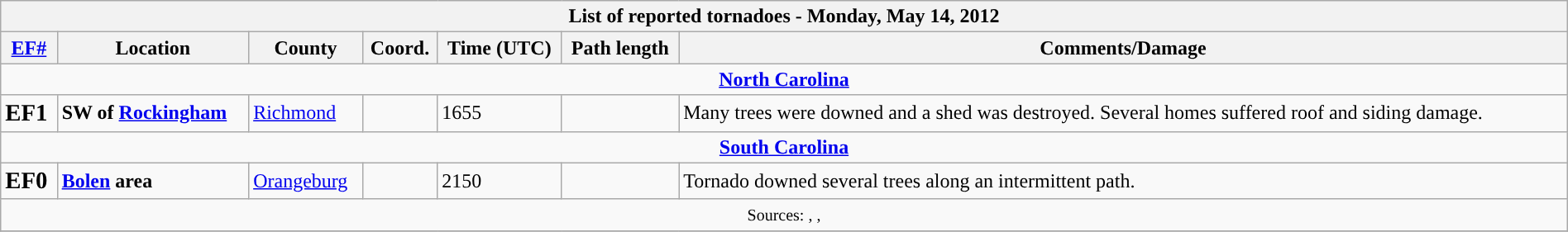<table class="wikitable collapsible" width="100%">
<tr>
<th colspan="7">List of reported tornadoes - Monday, May 14, 2012</th>
</tr>
<tr>
<th><a href='#'>EF#</a></th>
<th>Location</th>
<th>County</th>
<th>Coord.</th>
<th>Time (UTC)</th>
<th>Path length</th>
<th>Comments/Damage</th>
</tr>
<tr>
<td colspan="7" align=center><strong><a href='#'>North Carolina</a></strong></td>
</tr>
<tr>
<td><big><strong>EF1</strong></big></td>
<td><strong>SW of <a href='#'>Rockingham</a></strong></td>
<td><a href='#'>Richmond</a></td>
<td></td>
<td>1655</td>
<td></td>
<td>Many trees were downed and a shed was destroyed. Several homes suffered roof and siding damage.</td>
</tr>
<tr>
<td colspan="7" align=center><strong><a href='#'>South Carolina</a></strong></td>
</tr>
<tr>
<td><big><strong>EF0</strong></big></td>
<td><strong><a href='#'>Bolen</a> area</strong></td>
<td><a href='#'>Orangeburg</a></td>
<td></td>
<td>2150</td>
<td></td>
<td>Tornado downed several trees along an intermittent path.</td>
</tr>
<tr>
<td colspan="7" align=center><small>Sources: , , </small></td>
</tr>
<tr>
</tr>
</table>
